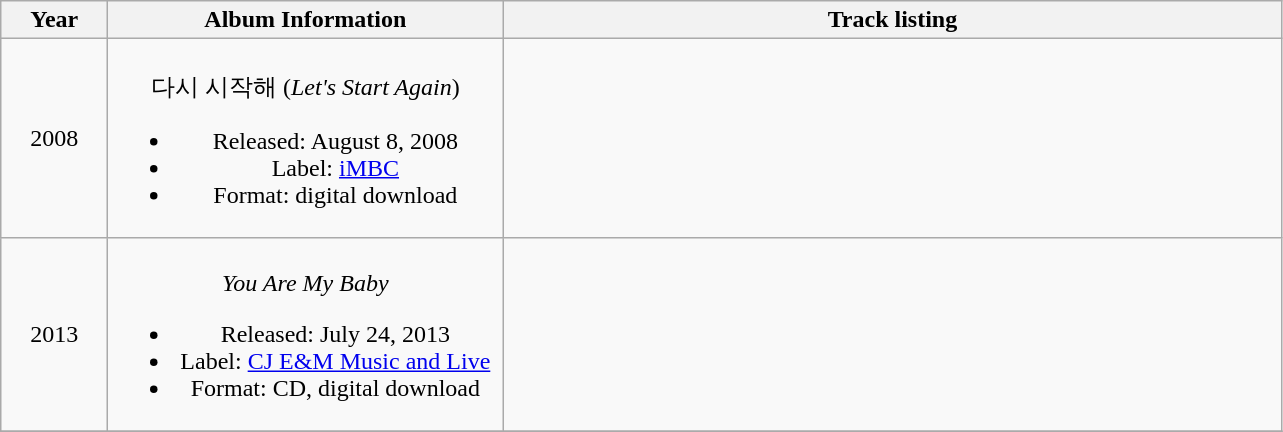<table class="wikitable" style="text-align:center;">
<tr>
<th style="width:4em;">Year</th>
<th style="width:16em;">Album Information</th>
<th style="width:32em;">Track listing</th>
</tr>
<tr>
<td>2008</td>
<td><br>다시 시작해 (<em>Let's Start Again</em>)<ul><li>Released: August 8, 2008</li><li>Label: <a href='#'>iMBC</a></li><li>Format: digital download</li></ul></td>
<td style="font-size: 100%;"></td>
</tr>
<tr>
<td>2013</td>
<td><br><em>You Are My Baby</em><ul><li>Released: July 24, 2013</li><li>Label: <a href='#'>CJ E&M Music and Live</a></li><li>Format: CD, digital download</li></ul></td>
<td style="font-size: 100%;"></td>
</tr>
<tr>
</tr>
</table>
